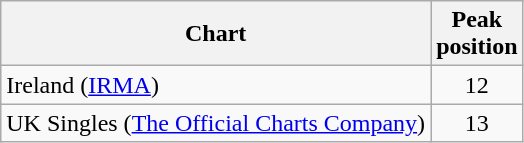<table class="wikitable">
<tr>
<th>Chart</th>
<th>Peak<br>position</th>
</tr>
<tr>
<td>Ireland (<a href='#'>IRMA</a>)</td>
<td align="center">12</td>
</tr>
<tr>
<td>UK Singles (<a href='#'>The Official Charts Company</a>)</td>
<td align="center">13</td>
</tr>
</table>
